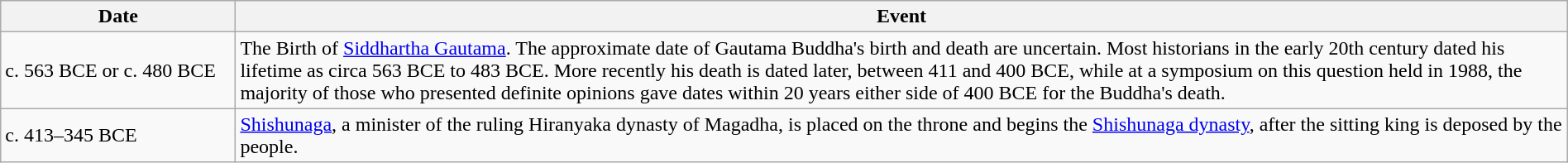<table class="wikitable" width="100%">
<tr>
<th style="width:15%">Date</th>
<th>Event</th>
</tr>
<tr>
<td>c. 563 BCE or c. 480 BCE</td>
<td>The Birth of <a href='#'>Siddhartha Gautama</a>. The approximate date of Gautama Buddha's birth and death are uncertain. Most historians in the early 20th century dated his lifetime as circa 563 BCE to 483 BCE. More recently his death is dated later, between 411 and 400 BCE, while at a symposium on this question held in 1988, the majority of those  who presented definite opinions gave dates within 20 years either side of 400 BCE for the Buddha's death.</td>
</tr>
<tr>
<td>c. 413–345 BCE</td>
<td><a href='#'>Shishunaga</a>, a minister of the ruling Hiranyaka dynasty of Magadha, is placed on the throne and begins the <a href='#'>Shishunaga dynasty</a>, after the sitting king is deposed by the people.</td>
</tr>
</table>
